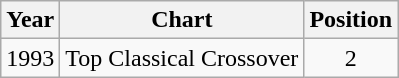<table class="wikitable">
<tr>
<th>Year</th>
<th>Chart</th>
<th>Position</th>
</tr>
<tr>
<td>1993</td>
<td>Top Classical Crossover</td>
<td align="center">2</td>
</tr>
</table>
